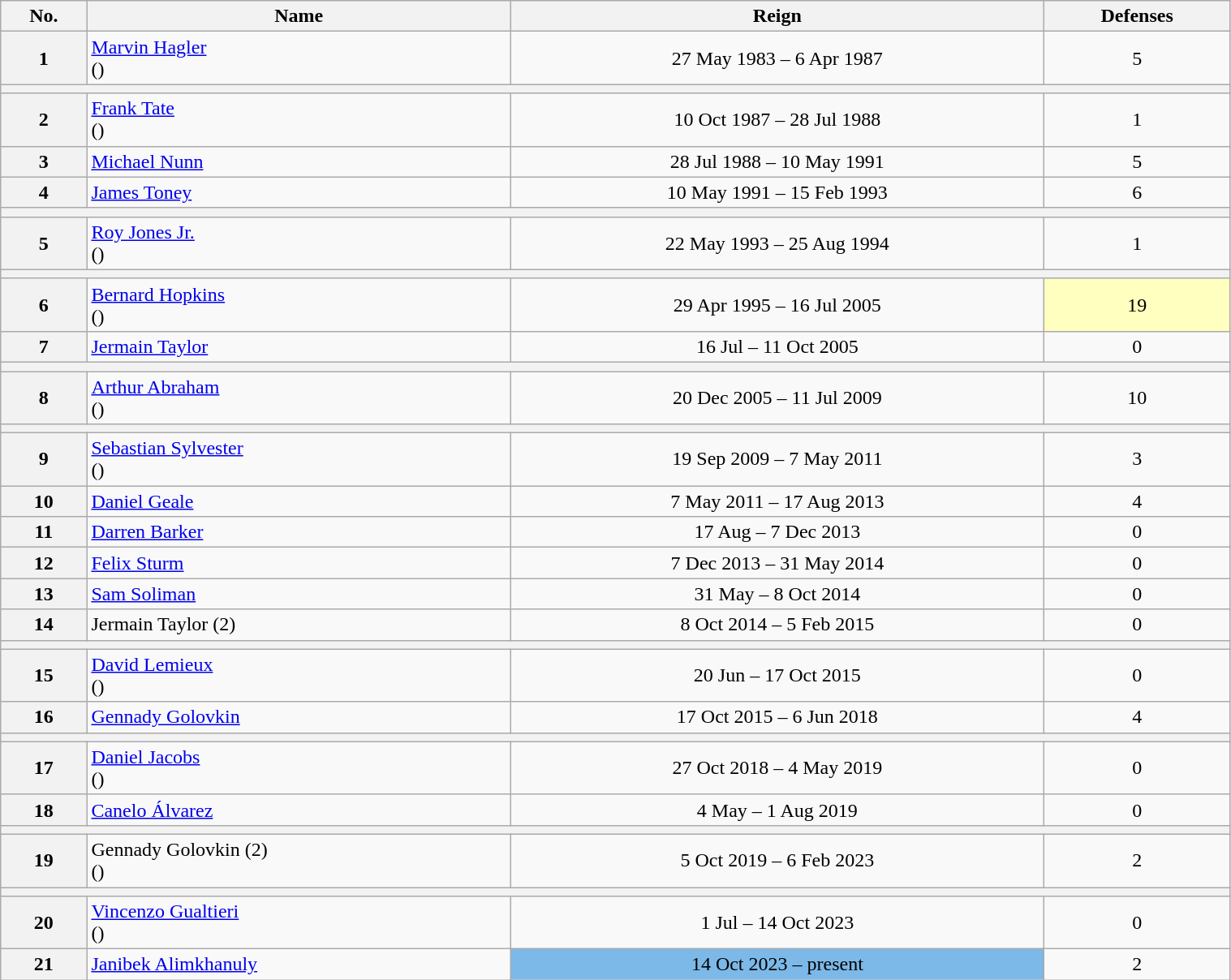<table class="wikitable sortable" style="width:80%;">
<tr>
<th>No.</th>
<th>Name</th>
<th>Reign</th>
<th>Defenses</th>
</tr>
<tr align=center>
<th>1</th>
<td align=left><a href='#'>Marvin Hagler</a><br>()</td>
<td>27 May 1983 – 6 Apr 1987</td>
<td>5</td>
</tr>
<tr align=center>
<th colspan=4></th>
</tr>
<tr align=center>
<th>2</th>
<td align=left><a href='#'>Frank Tate</a><br>()</td>
<td>10 Oct 1987 – 28 Jul 1988</td>
<td>1</td>
</tr>
<tr align=center>
<th>3</th>
<td align=left><a href='#'>Michael Nunn</a></td>
<td>28 Jul 1988 – 10 May 1991</td>
<td>5</td>
</tr>
<tr align=center>
<th>4</th>
<td align=left><a href='#'>James Toney</a></td>
<td>10 May 1991 – 15 Feb 1993</td>
<td>6</td>
</tr>
<tr align=center>
<th colspan=4></th>
</tr>
<tr align=center>
<th>5</th>
<td align=left><a href='#'>Roy Jones Jr.</a><br>()</td>
<td>22 May 1993 – 25 Aug 1994</td>
<td>1</td>
</tr>
<tr align=center>
<th colspan=4></th>
</tr>
<tr align=center>
<th>6</th>
<td align=left><a href='#'>Bernard Hopkins</a><br>()</td>
<td>29 Apr 1995 – 16 Jul 2005</td>
<td style="background:#ffffbf;">19</td>
</tr>
<tr align=center>
<th>7</th>
<td align=left><a href='#'>Jermain Taylor</a></td>
<td>16 Jul – 11 Oct 2005</td>
<td>0</td>
</tr>
<tr align=center>
<th colspan=4></th>
</tr>
<tr align=center>
<th>8</th>
<td align=left><a href='#'>Arthur Abraham</a><br>()</td>
<td>20 Dec 2005 – 11 Jul 2009</td>
<td>10</td>
</tr>
<tr align=center>
<th colspan=4></th>
</tr>
<tr align=center>
<th>9</th>
<td align=left><a href='#'>Sebastian Sylvester</a><br>()</td>
<td>19 Sep 2009 – 7 May 2011</td>
<td>3</td>
</tr>
<tr align=center>
<th>10</th>
<td align=left><a href='#'>Daniel Geale</a></td>
<td>7 May 2011 – 17 Aug 2013</td>
<td>4</td>
</tr>
<tr align=center>
<th>11</th>
<td align=left><a href='#'>Darren Barker</a></td>
<td>17 Aug – 7 Dec 2013</td>
<td>0</td>
</tr>
<tr align=center>
<th>12</th>
<td align=left><a href='#'>Felix Sturm</a></td>
<td>7 Dec 2013 – 31 May 2014</td>
<td>0</td>
</tr>
<tr align=center>
<th>13</th>
<td align=left><a href='#'>Sam Soliman</a></td>
<td>31 May – 8 Oct 2014</td>
<td>0</td>
</tr>
<tr align=center>
<th>14</th>
<td align=left>Jermain Taylor (2)</td>
<td>8 Oct 2014 – 5 Feb 2015</td>
<td>0</td>
</tr>
<tr align=center>
<th colspan=4></th>
</tr>
<tr align=center>
<th>15</th>
<td align=left><a href='#'>David Lemieux</a><br>()</td>
<td>20 Jun – 17 Oct 2015</td>
<td>0</td>
</tr>
<tr align=center>
<th>16</th>
<td align=left><a href='#'>Gennady Golovkin</a></td>
<td>17 Oct 2015 – 6 Jun 2018</td>
<td>4</td>
</tr>
<tr align=center>
<th colspan=4></th>
</tr>
<tr align=center>
<th>17</th>
<td align=left><a href='#'>Daniel Jacobs</a><br>()</td>
<td>27 Oct 2018 – 4 May 2019</td>
<td>0</td>
</tr>
<tr align=center>
<th>18</th>
<td align=left><a href='#'>Canelo Álvarez</a></td>
<td>4 May – 1 Aug 2019</td>
<td>0</td>
</tr>
<tr align=center>
<th colspan=4></th>
</tr>
<tr align=center>
<th>19</th>
<td align=left>Gennady Golovkin (2) <br>()</td>
<td>5 Oct 2019 – 6 Feb 2023</td>
<td>2</td>
</tr>
<tr align=center>
<th colspan=4></th>
</tr>
<tr align=center>
<th>20</th>
<td align=left><a href='#'>Vincenzo Gualtieri</a> <br>()</td>
<td>1 Jul – 14 Oct 2023</td>
<td>0</td>
</tr>
<tr align=center>
<th>21</th>
<td align=left><a href='#'>Janibek Alimkhanuly</a></td>
<td style="background:#7CB9E8;">14 Oct 2023 – present</td>
<td>2</td>
</tr>
</table>
